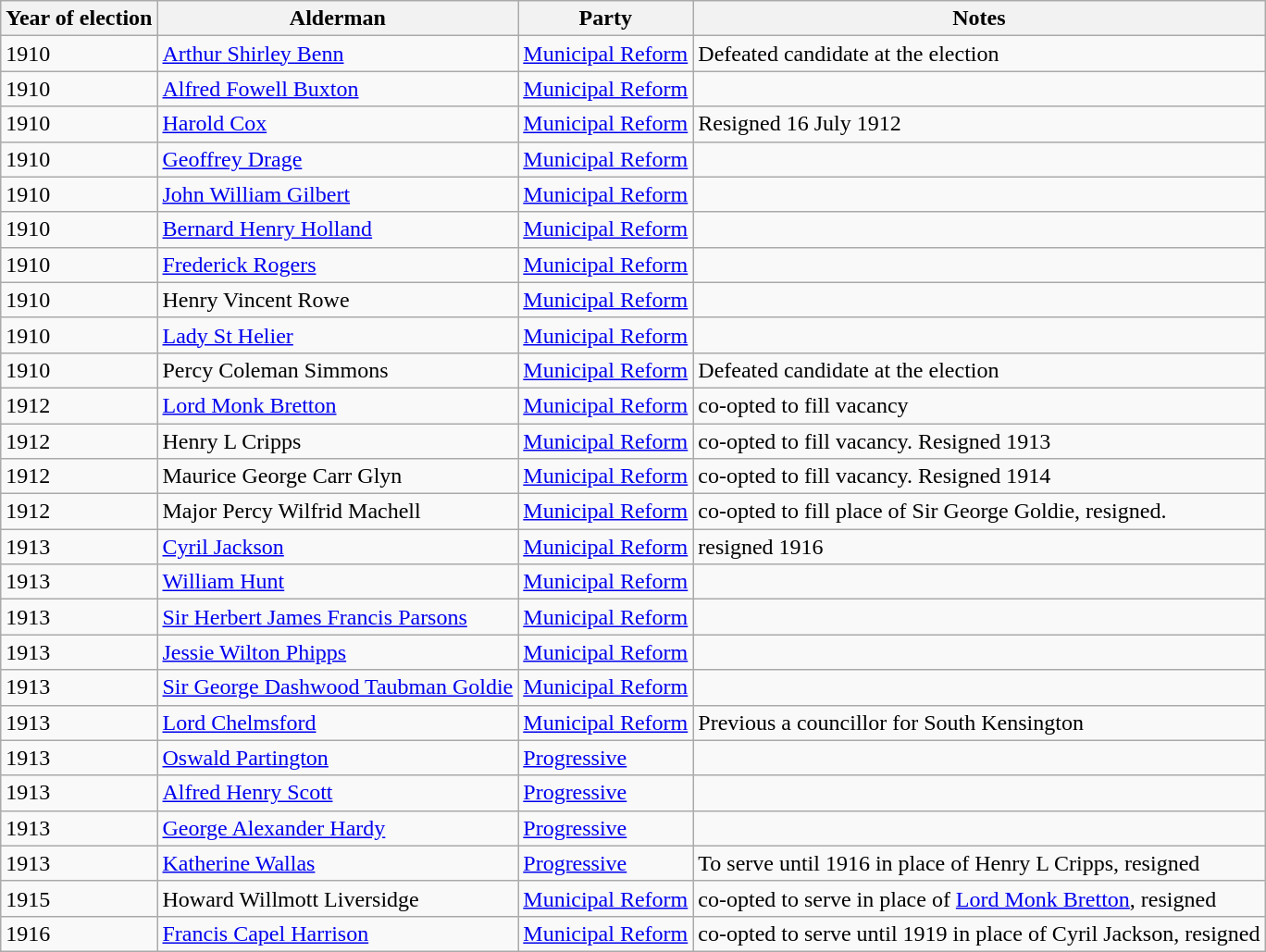<table class="wikitable">
<tr>
<th>Year of election</th>
<th>Alderman</th>
<th>Party</th>
<th>Notes</th>
</tr>
<tr>
<td>1910</td>
<td><a href='#'>Arthur Shirley Benn</a></td>
<td><a href='#'>Municipal Reform</a></td>
<td>Defeated candidate at the election</td>
</tr>
<tr>
<td>1910</td>
<td><a href='#'>Alfred Fowell Buxton</a></td>
<td><a href='#'>Municipal Reform</a></td>
<td></td>
</tr>
<tr>
<td>1910</td>
<td><a href='#'>Harold Cox</a></td>
<td><a href='#'>Municipal Reform</a></td>
<td>Resigned 16 July 1912</td>
</tr>
<tr>
<td>1910</td>
<td><a href='#'>Geoffrey Drage</a></td>
<td><a href='#'>Municipal Reform</a></td>
<td></td>
</tr>
<tr>
<td>1910</td>
<td><a href='#'>John William Gilbert</a></td>
<td><a href='#'>Municipal Reform</a></td>
<td></td>
</tr>
<tr>
<td>1910</td>
<td><a href='#'>Bernard Henry Holland</a></td>
<td><a href='#'>Municipal Reform</a></td>
<td></td>
</tr>
<tr>
<td>1910</td>
<td><a href='#'>Frederick Rogers</a></td>
<td><a href='#'>Municipal Reform</a></td>
<td></td>
</tr>
<tr>
<td>1910</td>
<td>Henry Vincent Rowe</td>
<td><a href='#'>Municipal Reform</a></td>
<td></td>
</tr>
<tr>
<td>1910</td>
<td><a href='#'>Lady St Helier</a></td>
<td><a href='#'>Municipal Reform</a></td>
<td></td>
</tr>
<tr>
<td>1910</td>
<td>Percy Coleman Simmons</td>
<td><a href='#'>Municipal Reform</a></td>
<td>Defeated candidate at the election</td>
</tr>
<tr>
<td>1912</td>
<td><a href='#'>Lord Monk Bretton</a></td>
<td><a href='#'>Municipal Reform</a></td>
<td>co-opted to fill vacancy</td>
</tr>
<tr>
<td>1912</td>
<td>Henry L Cripps</td>
<td><a href='#'>Municipal Reform</a></td>
<td>co-opted to fill vacancy. Resigned 1913</td>
</tr>
<tr>
<td>1912</td>
<td>Maurice George Carr Glyn</td>
<td><a href='#'>Municipal Reform</a></td>
<td>co-opted to fill vacancy. Resigned 1914</td>
</tr>
<tr>
<td>1912</td>
<td>Major Percy Wilfrid Machell</td>
<td><a href='#'>Municipal Reform</a></td>
<td>co-opted to fill place of Sir George Goldie, resigned.</td>
</tr>
<tr>
<td>1913</td>
<td><a href='#'>Cyril Jackson</a></td>
<td><a href='#'>Municipal Reform</a></td>
<td>resigned 1916</td>
</tr>
<tr>
<td>1913</td>
<td><a href='#'>William Hunt</a></td>
<td><a href='#'>Municipal Reform</a></td>
<td></td>
</tr>
<tr>
<td>1913</td>
<td><a href='#'>Sir Herbert James Francis Parsons</a></td>
<td><a href='#'>Municipal Reform</a></td>
<td></td>
</tr>
<tr>
<td>1913</td>
<td><a href='#'>Jessie Wilton Phipps</a></td>
<td><a href='#'>Municipal Reform</a></td>
<td></td>
</tr>
<tr>
<td>1913</td>
<td><a href='#'>Sir George Dashwood Taubman Goldie</a></td>
<td><a href='#'>Municipal Reform</a></td>
<td></td>
</tr>
<tr>
<td>1913</td>
<td><a href='#'>Lord Chelmsford</a></td>
<td><a href='#'>Municipal Reform</a></td>
<td>Previous a councillor for South Kensington</td>
</tr>
<tr>
<td>1913</td>
<td><a href='#'>Oswald Partington</a></td>
<td><a href='#'>Progressive</a></td>
<td></td>
</tr>
<tr>
<td>1913</td>
<td><a href='#'>Alfred Henry Scott</a></td>
<td><a href='#'>Progressive</a></td>
<td></td>
</tr>
<tr>
<td>1913</td>
<td><a href='#'>George Alexander Hardy</a></td>
<td><a href='#'>Progressive</a></td>
<td></td>
</tr>
<tr>
<td>1913</td>
<td><a href='#'>Katherine Wallas</a></td>
<td><a href='#'>Progressive</a></td>
<td>To serve until 1916 in place of Henry L Cripps, resigned</td>
</tr>
<tr>
<td>1915</td>
<td>Howard Willmott Liversidge</td>
<td><a href='#'>Municipal Reform</a></td>
<td>co-opted to serve in place of <a href='#'>Lord Monk Bretton</a>, resigned</td>
</tr>
<tr>
<td>1916</td>
<td><a href='#'>Francis Capel Harrison</a></td>
<td><a href='#'>Municipal Reform</a></td>
<td>co-opted to serve until 1919 in place of Cyril Jackson, resigned</td>
</tr>
</table>
